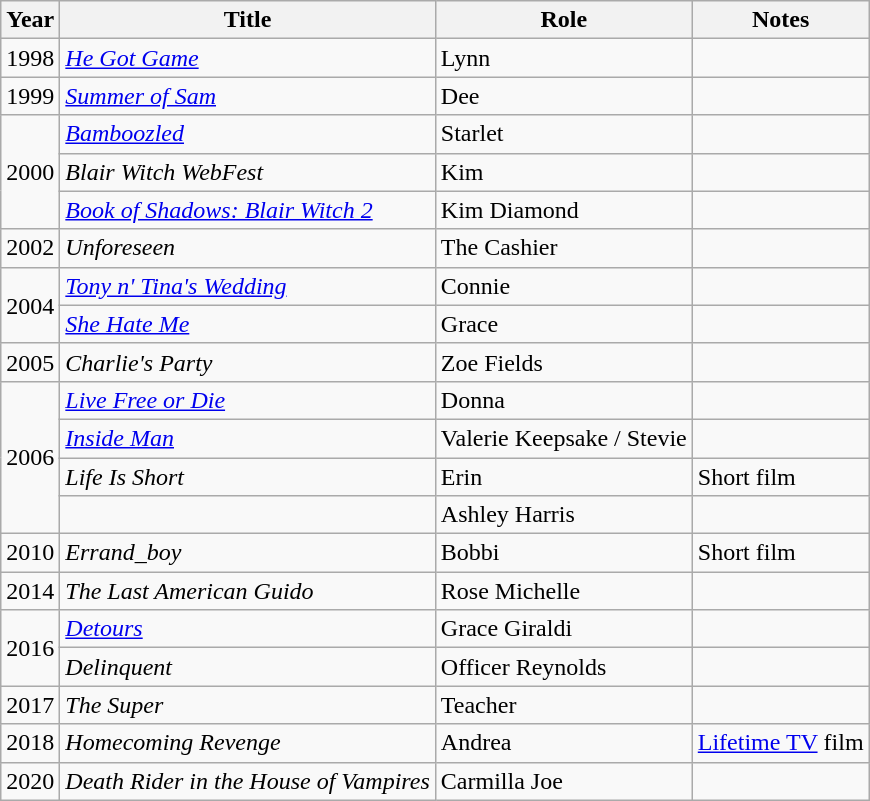<table class="wikitable sortable">
<tr>
<th>Year</th>
<th>Title</th>
<th>Role</th>
<th class="unsortable">Notes</th>
</tr>
<tr>
<td>1998</td>
<td><em><a href='#'>He Got Game</a></em></td>
<td>Lynn</td>
<td></td>
</tr>
<tr>
<td>1999</td>
<td><em><a href='#'>Summer of Sam</a></em></td>
<td>Dee</td>
<td></td>
</tr>
<tr>
<td rowspan=3>2000</td>
<td><em><a href='#'>Bamboozled</a></em></td>
<td>Starlet</td>
<td></td>
</tr>
<tr>
<td><em>Blair Witch WebFest</em></td>
<td>Kim</td>
<td></td>
</tr>
<tr>
<td><em><a href='#'>Book of Shadows: Blair Witch 2</a></em></td>
<td>Kim Diamond</td>
<td></td>
</tr>
<tr>
<td>2002</td>
<td><em>Unforeseen</em></td>
<td>The Cashier</td>
<td></td>
</tr>
<tr>
<td rowspan=2>2004</td>
<td><em><a href='#'>Tony n' Tina's Wedding</a></em></td>
<td>Connie</td>
<td></td>
</tr>
<tr>
<td><em><a href='#'>She Hate Me</a></em></td>
<td>Grace</td>
<td></td>
</tr>
<tr>
<td>2005</td>
<td><em>Charlie's Party</em></td>
<td>Zoe Fields</td>
<td></td>
</tr>
<tr>
<td rowspan=4>2006</td>
<td><em><a href='#'>Live Free or Die</a></em></td>
<td>Donna</td>
<td></td>
</tr>
<tr>
<td><em><a href='#'>Inside Man</a></em></td>
<td>Valerie Keepsake / Stevie</td>
<td></td>
</tr>
<tr>
<td><em>Life Is Short</em></td>
<td>Erin</td>
<td>Short film</td>
</tr>
<tr>
<td><em></em></td>
<td>Ashley Harris</td>
<td></td>
</tr>
<tr>
<td>2010</td>
<td><em>Errand_boy</em></td>
<td>Bobbi</td>
<td>Short film</td>
</tr>
<tr>
<td>2014</td>
<td><em>The Last American Guido</em></td>
<td>Rose Michelle</td>
<td></td>
</tr>
<tr>
<td rowspan=2>2016</td>
<td><em><a href='#'>Detours</a></em></td>
<td>Grace Giraldi</td>
<td></td>
</tr>
<tr>
<td><em>Delinquent</em></td>
<td>Officer Reynolds</td>
<td></td>
</tr>
<tr>
<td>2017</td>
<td><em>The Super</em></td>
<td>Teacher</td>
<td></td>
</tr>
<tr>
<td>2018</td>
<td><em>Homecoming Revenge</em></td>
<td>Andrea</td>
<td><a href='#'>Lifetime TV</a> film</td>
</tr>
<tr>
<td>2020</td>
<td><em>Death Rider in the House of Vampires</em></td>
<td>Carmilla Joe</td>
<td></td>
</tr>
</table>
